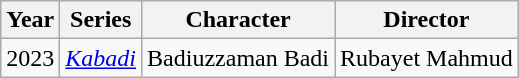<table class="wikitable">
<tr>
<th>Year</th>
<th>Series</th>
<th>Character</th>
<th>Director</th>
</tr>
<tr>
<td>2023</td>
<td><em><a href='#'>Kabadi</a></em></td>
<td>Badiuzzaman Badi</td>
<td>Rubayet Mahmud</td>
</tr>
</table>
